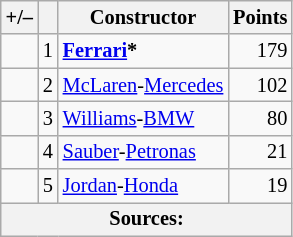<table class="wikitable" style="font-size: 85%;">
<tr>
<th scope="col">+/–</th>
<th scope="col"></th>
<th scope="col">Constructor</th>
<th scope="col">Points</th>
</tr>
<tr>
<td align="left"></td>
<td>1</td>
<td> <strong><a href='#'>Ferrari</a>*</strong></td>
<td align="right">179</td>
</tr>
<tr>
<td align="left"></td>
<td>2</td>
<td> <a href='#'>McLaren</a>-<a href='#'>Mercedes</a></td>
<td align="right">102</td>
</tr>
<tr>
<td align="left"></td>
<td>3</td>
<td> <a href='#'>Williams</a>-<a href='#'>BMW</a></td>
<td align="right">80</td>
</tr>
<tr>
<td align="left"></td>
<td>4</td>
<td> <a href='#'>Sauber</a>-<a href='#'>Petronas</a></td>
<td align="right">21</td>
</tr>
<tr>
<td align="left"></td>
<td>5</td>
<td> <a href='#'>Jordan</a>-<a href='#'>Honda</a></td>
<td align="right">19</td>
</tr>
<tr>
<th colspan=4>Sources:</th>
</tr>
</table>
